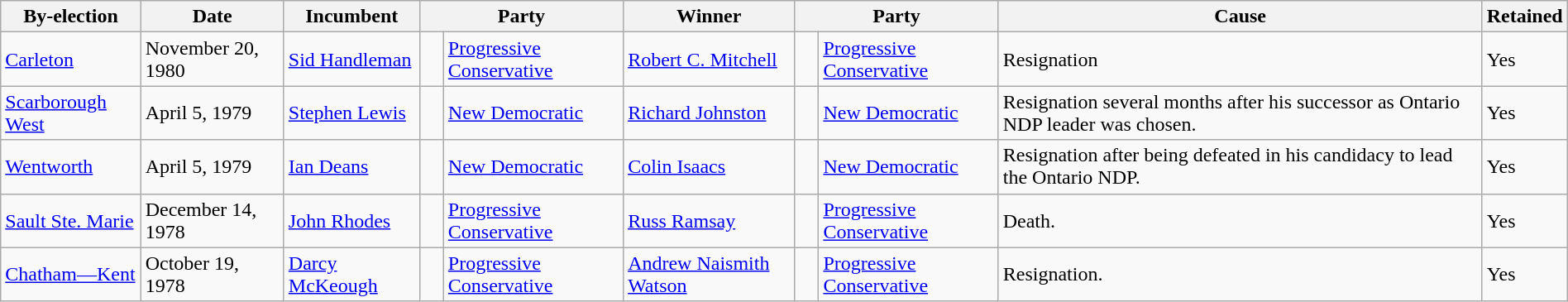<table class=wikitable style="width:100%">
<tr>
<th>By-election</th>
<th>Date</th>
<th>Incumbent</th>
<th colspan=2>Party</th>
<th>Winner</th>
<th colspan=2>Party</th>
<th>Cause</th>
<th>Retained</th>
</tr>
<tr>
<td><a href='#'>Carleton</a></td>
<td>November 20, 1980</td>
<td><a href='#'>Sid Handleman</a></td>
<td>   </td>
<td><a href='#'>Progressive Conservative</a></td>
<td><a href='#'>Robert C. Mitchell</a></td>
<td>   </td>
<td><a href='#'>Progressive Conservative</a></td>
<td>Resignation</td>
<td>Yes</td>
</tr>
<tr>
<td><a href='#'>Scarborough West</a></td>
<td>April 5, 1979</td>
<td><a href='#'>Stephen Lewis</a></td>
<td>   </td>
<td><a href='#'>New Democratic</a></td>
<td><a href='#'>Richard Johnston</a></td>
<td>   </td>
<td><a href='#'>New Democratic</a></td>
<td>Resignation several months after his successor as Ontario NDP leader was chosen.</td>
<td>Yes</td>
</tr>
<tr>
<td><a href='#'>Wentworth</a></td>
<td>April 5, 1979</td>
<td><a href='#'>Ian Deans</a></td>
<td>   </td>
<td><a href='#'>New Democratic</a></td>
<td><a href='#'>Colin Isaacs</a></td>
<td>   </td>
<td><a href='#'>New Democratic</a></td>
<td>Resignation after being defeated in his candidacy to lead the Ontario NDP.</td>
<td>Yes</td>
</tr>
<tr>
<td><a href='#'>Sault Ste. Marie</a></td>
<td>December 14, 1978</td>
<td><a href='#'>John Rhodes</a></td>
<td>   </td>
<td><a href='#'>Progressive Conservative</a></td>
<td><a href='#'>Russ Ramsay</a></td>
<td>   </td>
<td><a href='#'>Progressive Conservative</a></td>
<td>Death.</td>
<td>Yes</td>
</tr>
<tr>
<td><a href='#'>Chatham—Kent</a></td>
<td>October 19, 1978</td>
<td><a href='#'>Darcy McKeough</a></td>
<td>   </td>
<td><a href='#'>Progressive Conservative</a></td>
<td><a href='#'>Andrew Naismith Watson</a></td>
<td>   </td>
<td><a href='#'>Progressive Conservative</a></td>
<td>Resignation.</td>
<td>Yes</td>
</tr>
</table>
